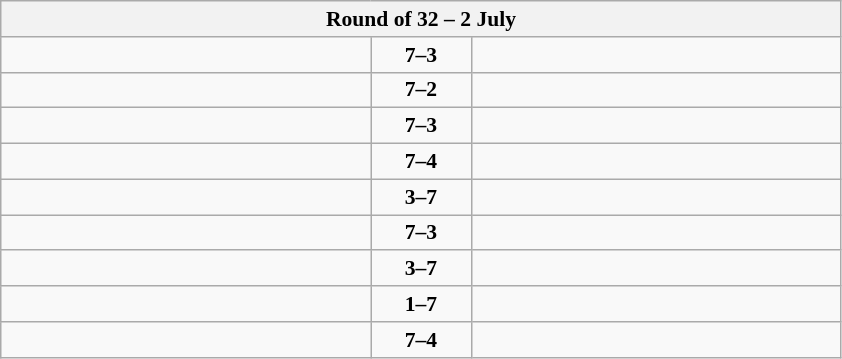<table class="wikitable" style="text-align: center; font-size:90% ">
<tr>
<th colspan=3>Round of 32 – 2 July</th>
</tr>
<tr>
<td align=left width="240"><strong></strong></td>
<td align=center width="60"><strong>7–3</strong></td>
<td align=left width="240"></td>
</tr>
<tr>
<td align=left><strong></strong></td>
<td align=center><strong>7–2</strong></td>
<td align=left></td>
</tr>
<tr>
<td align=left><strong></strong></td>
<td align=center><strong>7–3</strong></td>
<td align=left></td>
</tr>
<tr>
<td align=left><strong></strong></td>
<td align=center><strong>7–4</strong></td>
<td align=left></td>
</tr>
<tr>
<td align=left></td>
<td align=center><strong>3–7</strong></td>
<td align=left><strong></strong></td>
</tr>
<tr>
<td align=left><strong></strong></td>
<td align=center><strong>7–3</strong></td>
<td align=left></td>
</tr>
<tr>
<td align=left></td>
<td align=center><strong>3–7</strong></td>
<td align=left><strong></strong></td>
</tr>
<tr>
<td align=left></td>
<td align=center><strong>1–7</strong></td>
<td align=left><strong></strong></td>
</tr>
<tr>
<td align=left><strong></strong></td>
<td align=center><strong>7–4</strong></td>
<td align=left></td>
</tr>
</table>
